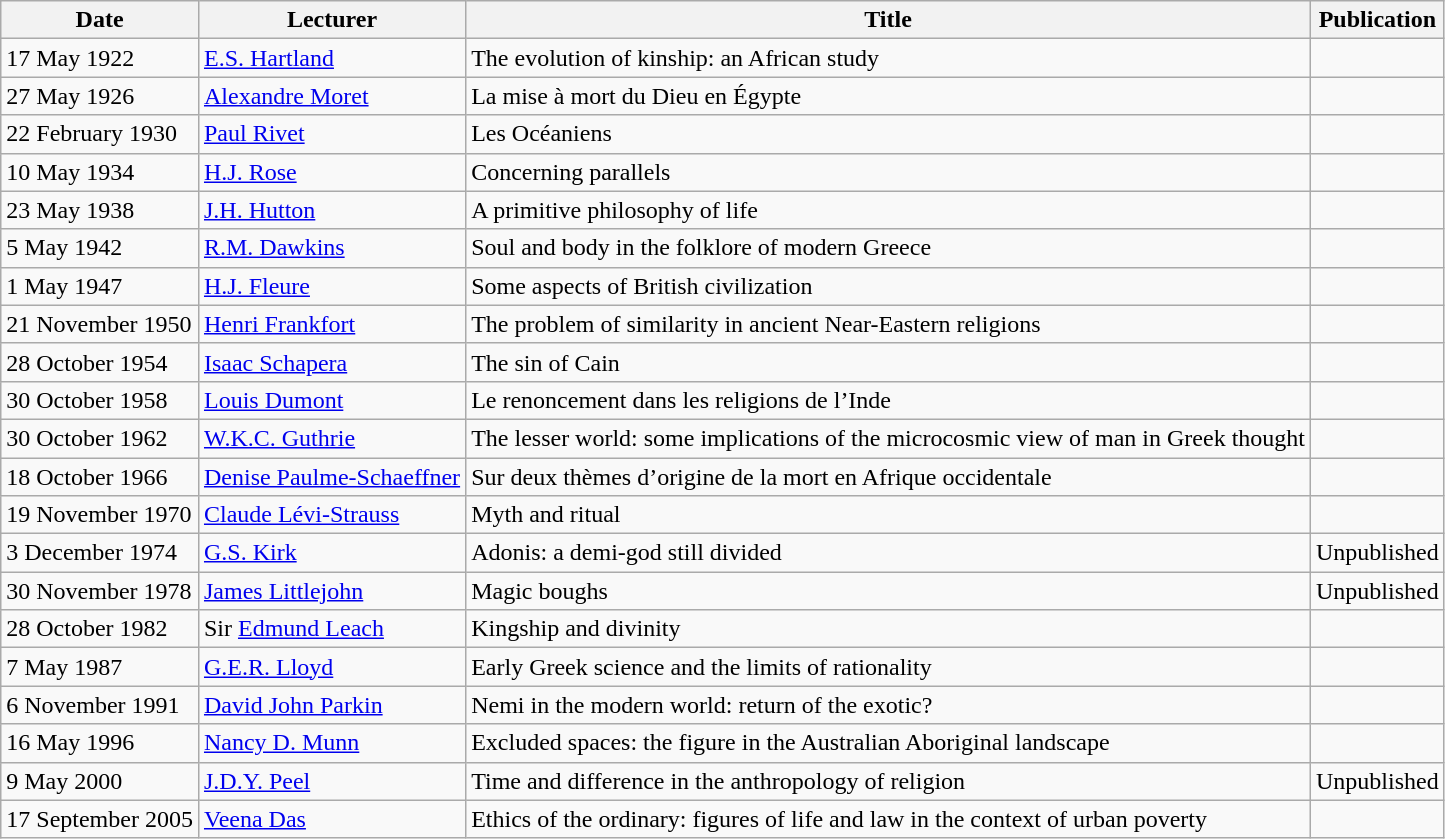<table class="wikitable">
<tr>
<th>Date</th>
<th>Lecturer</th>
<th>Title</th>
<th>Publication</th>
</tr>
<tr>
<td>17 May 1922</td>
<td><a href='#'>E.S. Hartland</a></td>
<td>The evolution of kinship: an African study</td>
<td></td>
</tr>
<tr>
<td>27 May 1926</td>
<td><a href='#'>Alexandre Moret</a></td>
<td>La mise à mort du Dieu en Égypte</td>
<td></td>
</tr>
<tr>
<td>22 February 1930</td>
<td><a href='#'>Paul Rivet</a></td>
<td>Les Océaniens</td>
<td></td>
</tr>
<tr>
<td>10 May 1934</td>
<td><a href='#'>H.J. Rose</a></td>
<td>Concerning parallels</td>
<td></td>
</tr>
<tr>
<td>23 May 1938</td>
<td><a href='#'>J.H. Hutton</a></td>
<td>A primitive philosophy of life</td>
<td></td>
</tr>
<tr>
<td>5 May 1942</td>
<td><a href='#'>R.M. Dawkins</a></td>
<td>Soul and body in the folklore of modern Greece</td>
<td></td>
</tr>
<tr>
<td>1 May 1947</td>
<td><a href='#'>H.J. Fleure</a></td>
<td>Some aspects of British civilization</td>
<td></td>
</tr>
<tr>
<td>21 November 1950</td>
<td><a href='#'>Henri Frankfort</a></td>
<td>The problem of similarity in ancient Near-Eastern religions</td>
<td></td>
</tr>
<tr>
<td>28 October 1954</td>
<td><a href='#'>Isaac Schapera</a></td>
<td>The sin of Cain</td>
<td></td>
</tr>
<tr>
<td>30 October 1958</td>
<td><a href='#'>Louis Dumont</a></td>
<td>Le renoncement dans les religions de l’Inde</td>
<td></td>
</tr>
<tr>
<td>30 October 1962</td>
<td><a href='#'>W.K.C. Guthrie</a></td>
<td>The lesser world: some implications of the microcosmic view of man in Greek thought</td>
<td></td>
</tr>
<tr>
<td>18 October 1966</td>
<td><a href='#'>Denise Paulme-Schaeffner</a></td>
<td>Sur deux thèmes d’origine de la mort en Afrique occidentale</td>
<td></td>
</tr>
<tr>
<td>19 November 1970</td>
<td><a href='#'>Claude Lévi-Strauss</a></td>
<td>Myth and ritual</td>
<td> </td>
</tr>
<tr>
<td>3 December 1974</td>
<td><a href='#'>G.S. Kirk</a></td>
<td>Adonis: a demi-god still divided</td>
<td>Unpublished</td>
</tr>
<tr>
<td>30 November 1978</td>
<td><a href='#'>James Littlejohn</a></td>
<td>Magic boughs</td>
<td>Unpublished</td>
</tr>
<tr>
<td>28 October 1982</td>
<td>Sir <a href='#'>Edmund Leach</a></td>
<td>Kingship and divinity</td>
<td>  </td>
</tr>
<tr>
<td>7 May 1987</td>
<td><a href='#'>G.E.R. Lloyd</a></td>
<td>Early Greek science and the limits of rationality</td>
<td></td>
</tr>
<tr>
<td>6 November 1991</td>
<td><a href='#'>David John Parkin</a></td>
<td>Nemi in the modern world: return of the exotic?</td>
<td></td>
</tr>
<tr>
<td>16 May 1996</td>
<td><a href='#'>Nancy D. Munn</a></td>
<td>Excluded spaces: the figure in the Australian Aboriginal landscape</td>
<td></td>
</tr>
<tr>
<td>9 May 2000</td>
<td><a href='#'>J.D.Y. Peel</a></td>
<td>Time and difference in the anthropology of religion</td>
<td>Unpublished</td>
</tr>
<tr>
<td>17 September 2005</td>
<td><a href='#'>Veena Das</a></td>
<td>Ethics of the ordinary: figures of life and law in the context of urban poverty</td>
<td></td>
</tr>
</table>
